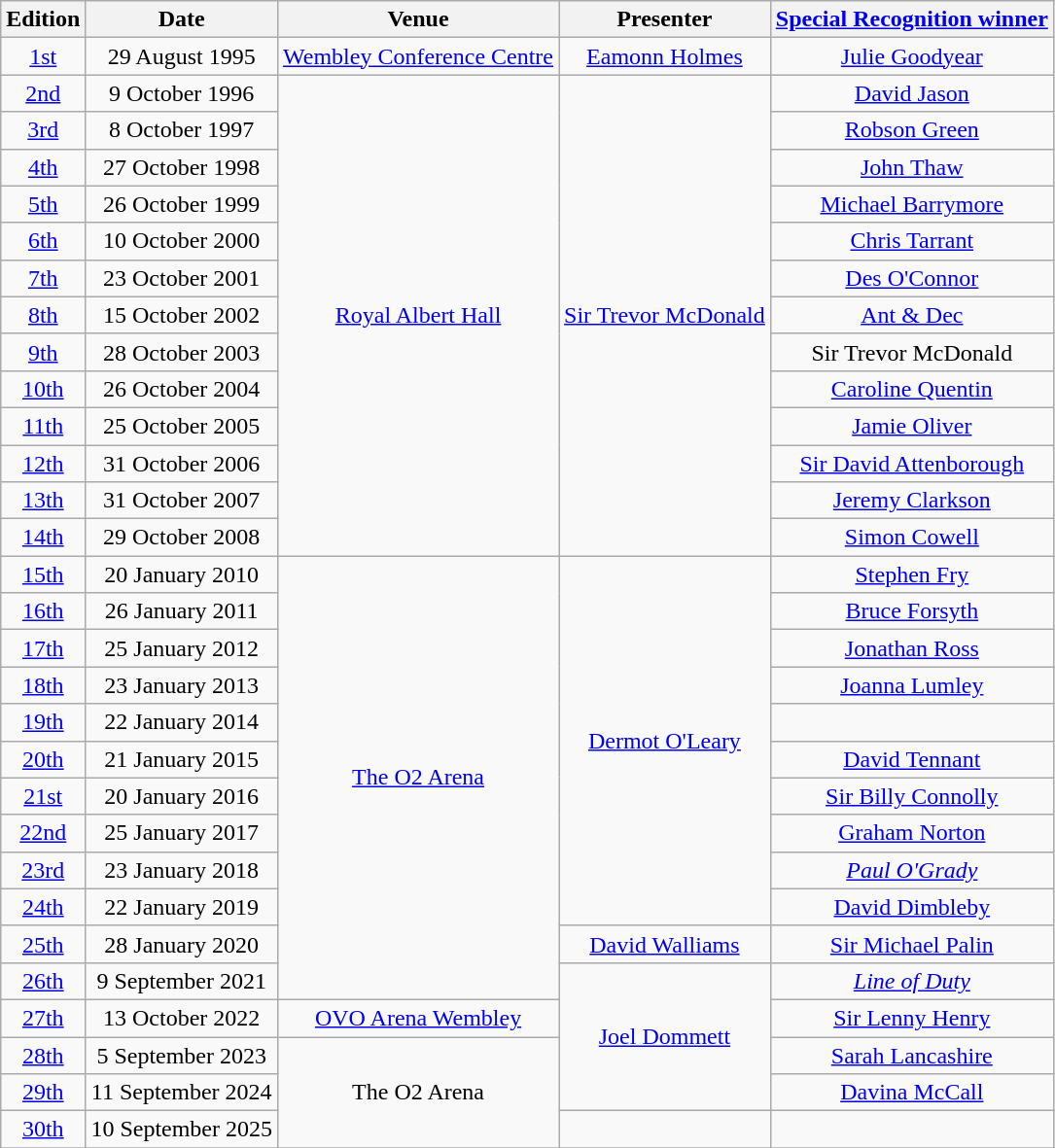<table class="wikitable" style="text-align: center">
<tr>
<th>Edition</th>
<th>Date</th>
<th>Venue</th>
<th>Presenter</th>
<th><a href='#'>Special Recognition winner</a></th>
</tr>
<tr>
<td><a href='#'>1st</a></td>
<td>29 August 1995</td>
<td><a href='#'>Wembley Conference Centre</a></td>
<td><a href='#'>Eamonn Holmes</a></td>
<td><a href='#'>Julie Goodyear</a></td>
</tr>
<tr>
<td><a href='#'>2nd</a></td>
<td>9 October 1996</td>
<td rowspan=13><a href='#'>Royal Albert Hall</a></td>
<td rowspan=13><a href='#'>Sir Trevor McDonald</a></td>
<td><a href='#'>David Jason</a></td>
</tr>
<tr>
<td><a href='#'>3rd</a></td>
<td>8 October 1997</td>
<td><a href='#'>Robson Green</a></td>
</tr>
<tr>
<td><a href='#'>4th</a></td>
<td>27 October 1998</td>
<td><a href='#'>John Thaw</a></td>
</tr>
<tr>
<td><a href='#'>5th</a></td>
<td>26 October 1999</td>
<td><a href='#'>Michael Barrymore</a></td>
</tr>
<tr>
<td><a href='#'>6th</a></td>
<td>10 October 2000</td>
<td><a href='#'>Chris Tarrant</a></td>
</tr>
<tr>
<td><a href='#'>7th</a></td>
<td>23 October 2001</td>
<td><a href='#'>Des O'Connor</a></td>
</tr>
<tr>
<td><a href='#'>8th</a></td>
<td>15 October 2002</td>
<td><a href='#'>Ant & Dec</a></td>
</tr>
<tr>
<td><a href='#'>9th</a></td>
<td>28 October 2003</td>
<td>Sir Trevor McDonald</td>
</tr>
<tr>
<td><a href='#'>10th</a></td>
<td>26 October 2004</td>
<td><a href='#'>Caroline Quentin</a></td>
</tr>
<tr>
<td><a href='#'>11th</a></td>
<td>25 October 2005</td>
<td><a href='#'>Jamie Oliver</a></td>
</tr>
<tr>
<td><a href='#'>12th</a></td>
<td>31 October 2006</td>
<td><a href='#'>Sir David Attenborough</a></td>
</tr>
<tr>
<td><a href='#'>13th</a></td>
<td>31 October 2007</td>
<td><a href='#'>Jeremy Clarkson</a></td>
</tr>
<tr>
<td><a href='#'>14th</a></td>
<td>29 October 2008</td>
<td><a href='#'>Simon Cowell</a></td>
</tr>
<tr>
<td><a href='#'>15th</a></td>
<td>20 January 2010</td>
<td rowspan="12"><a href='#'>The O2 Arena</a></td>
<td rowspan=10><a href='#'>Dermot O'Leary</a></td>
<td><a href='#'>Stephen Fry</a></td>
</tr>
<tr>
<td><a href='#'>16th</a></td>
<td>26 January 2011</td>
<td><a href='#'>Bruce Forsyth</a></td>
</tr>
<tr>
<td><a href='#'>17th</a></td>
<td>25 January 2012</td>
<td><a href='#'>Jonathan Ross</a></td>
</tr>
<tr>
<td><a href='#'>18th</a></td>
<td>23 January 2013</td>
<td><a href='#'>Joanna Lumley</a></td>
</tr>
<tr>
<td><a href='#'>19th</a></td>
<td>22 January 2014</td>
<td></td>
</tr>
<tr>
<td><a href='#'>20th</a></td>
<td>21 January 2015</td>
<td><a href='#'>David Tennant</a></td>
</tr>
<tr>
<td><a href='#'>21st</a></td>
<td>20 January 2016</td>
<td><a href='#'>Sir Billy Connolly</a></td>
</tr>
<tr>
<td><a href='#'>22nd</a></td>
<td>25 January 2017</td>
<td><a href='#'>Graham Norton</a></td>
</tr>
<tr>
<td><a href='#'>23rd</a></td>
<td>23 January 2018</td>
<td><em><a href='#'>Paul O'Grady</a></em></td>
</tr>
<tr>
<td><a href='#'>24th</a></td>
<td>22 January 2019</td>
<td><a href='#'>David Dimbleby</a></td>
</tr>
<tr>
<td><a href='#'>25th</a></td>
<td>28 January 2020</td>
<td><a href='#'>David Walliams</a></td>
<td><a href='#'>Sir Michael Palin</a></td>
</tr>
<tr>
<td><a href='#'>26th</a></td>
<td>9 September 2021</td>
<td rowspan="4"><a href='#'>Joel Dommett</a></td>
<td><em><a href='#'>Line of Duty</a></em></td>
</tr>
<tr>
<td><a href='#'>27th</a></td>
<td>13 October 2022</td>
<td><a href='#'>OVO Arena Wembley</a></td>
<td><a href='#'>Sir Lenny Henry</a></td>
</tr>
<tr>
<td><a href='#'>28th</a></td>
<td>5 September 2023</td>
<td rowspan="3">The O2 Arena</td>
<td><a href='#'>Sarah Lancashire</a></td>
</tr>
<tr>
<td><a href='#'>29th</a></td>
<td>11 September 2024</td>
<td><a href='#'>Davina McCall</a></td>
</tr>
<tr>
<td><a href='#'>30th</a></td>
<td>10 September 2025</td>
<td></td>
<td></td>
</tr>
<tr>
</tr>
</table>
